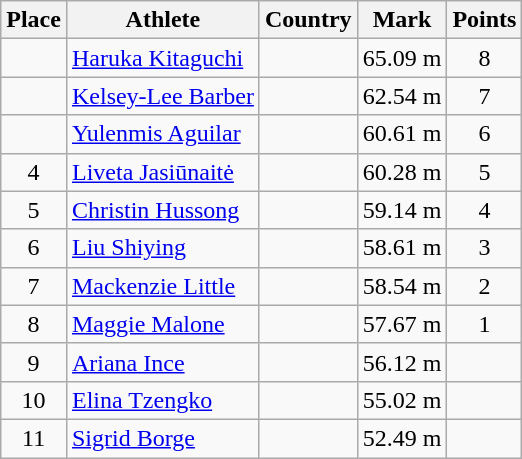<table class="wikitable">
<tr>
<th>Place</th>
<th>Athlete</th>
<th>Country</th>
<th>Mark</th>
<th>Points</th>
</tr>
<tr>
<td align=center></td>
<td><a href='#'>Haruka Kitaguchi</a></td>
<td></td>
<td>65.09 m</td>
<td align=center>8</td>
</tr>
<tr>
<td align=center></td>
<td><a href='#'>Kelsey-Lee Barber</a></td>
<td></td>
<td>62.54 m</td>
<td align=center>7</td>
</tr>
<tr>
<td align=center></td>
<td><a href='#'>Yulenmis Aguilar</a></td>
<td></td>
<td>60.61 m</td>
<td align=center>6</td>
</tr>
<tr>
<td align=center>4</td>
<td><a href='#'>Liveta Jasiūnaitė</a></td>
<td></td>
<td>60.28 m</td>
<td align=center>5</td>
</tr>
<tr>
<td align=center>5</td>
<td><a href='#'>Christin Hussong</a></td>
<td></td>
<td>59.14 m</td>
<td align=center>4</td>
</tr>
<tr>
<td align=center>6</td>
<td><a href='#'>Liu Shiying</a></td>
<td></td>
<td>58.61 m</td>
<td align=center>3</td>
</tr>
<tr>
<td align=center>7</td>
<td><a href='#'>Mackenzie Little</a></td>
<td></td>
<td>58.54 m</td>
<td align=center>2</td>
</tr>
<tr>
<td align=center>8</td>
<td><a href='#'>Maggie Malone</a></td>
<td></td>
<td>57.67 m</td>
<td align=center>1</td>
</tr>
<tr>
<td align=center>9</td>
<td><a href='#'>Ariana Ince</a></td>
<td></td>
<td>56.12 m</td>
<td align=center></td>
</tr>
<tr>
<td align=center>10</td>
<td><a href='#'>Elina Tzengko</a></td>
<td></td>
<td>55.02 m</td>
<td align=center></td>
</tr>
<tr>
<td align=center>11</td>
<td><a href='#'>Sigrid Borge</a></td>
<td></td>
<td>52.49 m</td>
<td align=center></td>
</tr>
</table>
